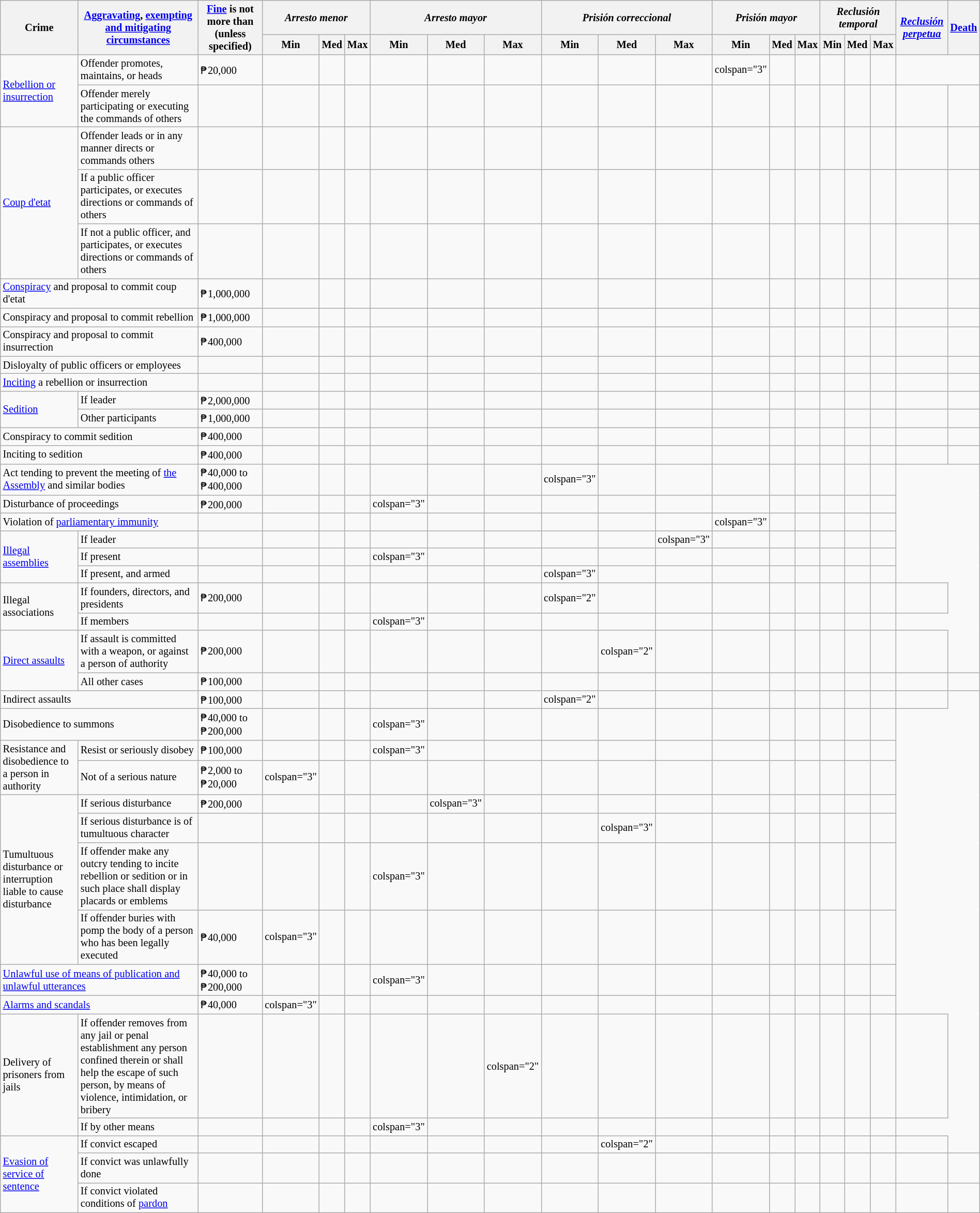<table class="wikitable" style="font-size:85%;" width="100%">
<tr>
<th rowspan="2">Crime</th>
<th rowspan="2"><a href='#'>Aggravating</a>, <a href='#'>exempting and mitigating circumstances</a></th>
<th rowspan="2"><a href='#'>Fine</a> is not more than (unless specified)</th>
<th colspan="3"><em>Arresto menor</em></th>
<th colspan="3"><em>Arresto mayor</em></th>
<th colspan="3"><em>Prisión correccional</em></th>
<th colspan="3"><em>Prisión mayor</em></th>
<th colspan="3"><em>Reclusión temporal</em></th>
<th rowspan="2"><em><a href='#'>Reclusión perpetua</a></em></th>
<th rowspan="2"><a href='#'>Death</a></th>
</tr>
<tr>
<th>Min</th>
<th>Med</th>
<th>Max</th>
<th>Min</th>
<th>Med</th>
<th>Max</th>
<th>Min</th>
<th>Med</th>
<th>Max</th>
<th>Min</th>
<th>Med</th>
<th>Max</th>
<th>Min</th>
<th>Med</th>
<th>Max</th>
</tr>
<tr>
<td rowspan="2"><a href='#'>Rebellion or insurrection</a></td>
<td>Offender promotes, maintains, or heads</td>
<td>₱20,000</td>
<td></td>
<td></td>
<td></td>
<td></td>
<td></td>
<td></td>
<td></td>
<td></td>
<td></td>
<td>colspan="3" </td>
<td></td>
<td></td>
<td></td>
<td></td>
<td></td>
</tr>
<tr>
<td>Offender merely participating or executing the commands of others</td>
<td></td>
<td></td>
<td></td>
<td></td>
<td></td>
<td></td>
<td></td>
<td></td>
<td></td>
<td></td>
<td></td>
<td></td>
<td></td>
<td></td>
<td></td>
<td></td>
<td></td>
<td></td>
</tr>
<tr>
<td rowspan="3"><a href='#'>Coup d'etat</a></td>
<td>Offender leads or in any manner directs or commands others</td>
<td></td>
<td></td>
<td></td>
<td></td>
<td></td>
<td></td>
<td></td>
<td></td>
<td></td>
<td></td>
<td></td>
<td></td>
<td></td>
<td></td>
<td></td>
<td></td>
<td></td>
<td></td>
</tr>
<tr>
<td>If a public officer participates, or executes directions or commands of others</td>
<td></td>
<td></td>
<td></td>
<td></td>
<td></td>
<td></td>
<td></td>
<td></td>
<td></td>
<td></td>
<td></td>
<td></td>
<td></td>
<td></td>
<td></td>
<td></td>
<td></td>
<td></td>
</tr>
<tr>
<td>If not a public officer, and participates, or executes directions or commands of others</td>
<td></td>
<td></td>
<td></td>
<td></td>
<td></td>
<td></td>
<td></td>
<td></td>
<td></td>
<td></td>
<td></td>
<td></td>
<td></td>
<td></td>
<td></td>
<td></td>
<td></td>
<td></td>
</tr>
<tr>
<td colspan="2"><a href='#'>Conspiracy</a> and proposal to commit coup d'etat</td>
<td>₱1,000,000</td>
<td></td>
<td></td>
<td></td>
<td></td>
<td></td>
<td></td>
<td></td>
<td></td>
<td></td>
<td></td>
<td></td>
<td></td>
<td></td>
<td></td>
<td></td>
<td></td>
<td></td>
</tr>
<tr>
<td colspan="2">Conspiracy and proposal to commit rebellion</td>
<td>₱1,000,000</td>
<td></td>
<td></td>
<td></td>
<td></td>
<td></td>
<td></td>
<td></td>
<td></td>
<td></td>
<td></td>
<td></td>
<td></td>
<td></td>
<td></td>
<td></td>
<td></td>
<td></td>
</tr>
<tr>
<td colspan="2">Conspiracy and proposal to commit insurrection</td>
<td>₱400,000</td>
<td></td>
<td></td>
<td></td>
<td></td>
<td></td>
<td></td>
<td></td>
<td></td>
<td></td>
<td></td>
<td></td>
<td></td>
<td></td>
<td></td>
<td></td>
<td></td>
<td></td>
</tr>
<tr>
<td colspan="2">Disloyalty of public officers or employees</td>
<td></td>
<td></td>
<td></td>
<td></td>
<td></td>
<td></td>
<td></td>
<td></td>
<td></td>
<td></td>
<td></td>
<td></td>
<td></td>
<td></td>
<td></td>
<td></td>
<td></td>
<td></td>
</tr>
<tr>
<td colspan="2"><a href='#'>Inciting</a> a rebellion or insurrection</td>
<td></td>
<td></td>
<td></td>
<td></td>
<td></td>
<td></td>
<td></td>
<td></td>
<td></td>
<td></td>
<td></td>
<td></td>
<td></td>
<td></td>
<td></td>
<td></td>
<td></td>
<td></td>
</tr>
<tr>
<td rowspan="2"><a href='#'>Sedition</a></td>
<td>If leader</td>
<td>₱2,000,000</td>
<td></td>
<td></td>
<td></td>
<td></td>
<td></td>
<td></td>
<td></td>
<td></td>
<td></td>
<td></td>
<td></td>
<td></td>
<td></td>
<td></td>
<td></td>
<td></td>
<td></td>
</tr>
<tr>
<td>Other participants</td>
<td>₱1,000,000</td>
<td></td>
<td></td>
<td></td>
<td></td>
<td></td>
<td></td>
<td></td>
<td></td>
<td></td>
<td></td>
<td></td>
<td></td>
<td></td>
<td></td>
<td></td>
<td></td>
<td></td>
</tr>
<tr>
<td colspan="2">Conspiracy to commit sedition</td>
<td>₱400,000</td>
<td></td>
<td></td>
<td></td>
<td></td>
<td></td>
<td></td>
<td></td>
<td></td>
<td></td>
<td></td>
<td></td>
<td></td>
<td></td>
<td></td>
<td></td>
<td></td>
<td></td>
</tr>
<tr>
<td colspan="2">Inciting to sedition</td>
<td>₱400,000</td>
<td></td>
<td></td>
<td></td>
<td></td>
<td></td>
<td></td>
<td></td>
<td></td>
<td></td>
<td></td>
<td></td>
<td></td>
<td></td>
<td></td>
<td></td>
<td></td>
<td></td>
</tr>
<tr>
<td colspan="2">Act tending to prevent the meeting of <a href='#'>the Assembly</a> and similar bodies</td>
<td>₱40,000 to ₱400,000</td>
<td></td>
<td></td>
<td></td>
<td></td>
<td></td>
<td></td>
<td>colspan="3" </td>
<td></td>
<td></td>
<td></td>
<td></td>
<td></td>
<td></td>
<td></td>
<td></td>
</tr>
<tr>
<td colspan="2">Disturbance of proceedings</td>
<td>₱200,000</td>
<td></td>
<td></td>
<td></td>
<td>colspan="3" </td>
<td></td>
<td></td>
<td></td>
<td></td>
<td></td>
<td></td>
<td></td>
<td></td>
<td></td>
<td></td>
<td></td>
</tr>
<tr>
<td colspan="2">Violation of <a href='#'>parliamentary immunity</a></td>
<td></td>
<td></td>
<td></td>
<td></td>
<td></td>
<td></td>
<td></td>
<td></td>
<td></td>
<td></td>
<td>colspan="3" </td>
<td></td>
<td></td>
<td></td>
<td></td>
<td></td>
</tr>
<tr>
<td rowspan="3"><a href='#'>Illegal assemblies</a></td>
<td>If leader</td>
<td></td>
<td></td>
<td></td>
<td></td>
<td></td>
<td></td>
<td></td>
<td></td>
<td></td>
<td>colspan="3" </td>
<td></td>
<td></td>
<td></td>
<td></td>
<td></td>
<td></td>
</tr>
<tr>
<td>If present</td>
<td></td>
<td></td>
<td></td>
<td></td>
<td>colspan="3" </td>
<td></td>
<td></td>
<td></td>
<td></td>
<td></td>
<td></td>
<td></td>
<td></td>
<td></td>
<td></td>
<td></td>
</tr>
<tr>
<td>If present, and armed</td>
<td></td>
<td></td>
<td></td>
<td></td>
<td></td>
<td></td>
<td></td>
<td>colspan="3" </td>
<td></td>
<td></td>
<td></td>
<td></td>
<td></td>
<td></td>
<td></td>
<td></td>
</tr>
<tr>
<td rowspan="2">Illegal associations</td>
<td>If founders, directors, and presidents</td>
<td>₱200,000</td>
<td></td>
<td></td>
<td></td>
<td></td>
<td></td>
<td></td>
<td>colspan="2" </td>
<td></td>
<td></td>
<td></td>
<td></td>
<td></td>
<td></td>
<td></td>
<td></td>
<td></td>
</tr>
<tr>
<td>If members</td>
<td></td>
<td></td>
<td></td>
<td></td>
<td>colspan="3" </td>
<td></td>
<td></td>
<td></td>
<td></td>
<td></td>
<td></td>
<td></td>
<td></td>
<td></td>
<td></td>
<td></td>
</tr>
<tr>
<td rowspan="2"><a href='#'>Direct assaults</a></td>
<td>If assault is committed with a weapon, or against a person of authority</td>
<td>₱200,000</td>
<td></td>
<td></td>
<td></td>
<td></td>
<td></td>
<td></td>
<td></td>
<td>colspan="2" </td>
<td></td>
<td></td>
<td></td>
<td></td>
<td></td>
<td></td>
<td></td>
<td></td>
</tr>
<tr>
<td>All other cases</td>
<td>₱100,000</td>
<td></td>
<td></td>
<td></td>
<td></td>
<td></td>
<td></td>
<td></td>
<td></td>
<td></td>
<td></td>
<td></td>
<td></td>
<td></td>
<td></td>
<td></td>
<td></td>
<td></td>
</tr>
<tr>
<td colspan="2">Indirect assaults</td>
<td>₱100,000</td>
<td></td>
<td></td>
<td></td>
<td></td>
<td></td>
<td></td>
<td>colspan="2" </td>
<td></td>
<td></td>
<td></td>
<td></td>
<td></td>
<td></td>
<td></td>
<td></td>
<td></td>
</tr>
<tr>
<td colspan="2">Disobedience to summons</td>
<td>₱40,000 to ₱200,000</td>
<td></td>
<td></td>
<td></td>
<td>colspan="3" </td>
<td></td>
<td></td>
<td></td>
<td></td>
<td></td>
<td></td>
<td></td>
<td></td>
<td></td>
<td></td>
<td></td>
</tr>
<tr>
<td rowspan="2">Resistance and disobedience to a person in authority</td>
<td>Resist or seriously disobey</td>
<td>₱100,000</td>
<td></td>
<td></td>
<td></td>
<td>colspan="3" </td>
<td></td>
<td></td>
<td></td>
<td></td>
<td></td>
<td></td>
<td></td>
<td></td>
<td></td>
<td></td>
<td></td>
</tr>
<tr>
<td>Not of a serious nature</td>
<td>₱2,000 to ₱20,000</td>
<td>colspan="3" </td>
<td></td>
<td></td>
<td></td>
<td></td>
<td></td>
<td></td>
<td></td>
<td></td>
<td></td>
<td></td>
<td></td>
<td></td>
<td></td>
<td></td>
</tr>
<tr>
<td rowspan="4">Tumultuous disturbance or interruption liable to cause disturbance</td>
<td>If serious disturbance</td>
<td>₱200,000</td>
<td></td>
<td></td>
<td></td>
<td></td>
<td>colspan="3" </td>
<td></td>
<td></td>
<td></td>
<td></td>
<td></td>
<td></td>
<td></td>
<td></td>
<td></td>
<td></td>
</tr>
<tr>
<td>If serious disturbance is of tumultuous character</td>
<td></td>
<td></td>
<td></td>
<td></td>
<td></td>
<td></td>
<td></td>
<td></td>
<td>colspan="3" </td>
<td></td>
<td></td>
<td></td>
<td></td>
<td></td>
<td></td>
<td></td>
</tr>
<tr>
<td>If offender make any outcry tending to incite rebellion or sedition or in such place shall display placards or emblems</td>
<td></td>
<td></td>
<td></td>
<td></td>
<td>colspan="3" </td>
<td></td>
<td></td>
<td></td>
<td></td>
<td></td>
<td></td>
<td></td>
<td></td>
<td></td>
<td></td>
<td></td>
</tr>
<tr>
<td>If offender buries with pomp the body of a person who has been legally executed</td>
<td>₱40,000</td>
<td>colspan="3" </td>
<td></td>
<td></td>
<td></td>
<td></td>
<td></td>
<td></td>
<td></td>
<td></td>
<td></td>
<td></td>
<td></td>
<td></td>
<td></td>
<td></td>
</tr>
<tr>
<td colspan="2"><a href='#'>Unlawful use of means of publication and unlawful utterances</a></td>
<td>₱40,000 to ₱200,000</td>
<td></td>
<td></td>
<td></td>
<td>colspan="3" </td>
<td></td>
<td></td>
<td></td>
<td></td>
<td></td>
<td></td>
<td></td>
<td></td>
<td></td>
<td></td>
<td></td>
</tr>
<tr>
<td colspan="2"><a href='#'>Alarms and scandals</a></td>
<td>₱40,000</td>
<td>colspan="3" </td>
<td></td>
<td></td>
<td></td>
<td></td>
<td></td>
<td></td>
<td></td>
<td></td>
<td></td>
<td></td>
<td></td>
<td></td>
<td></td>
<td></td>
</tr>
<tr>
<td rowspan="2">Delivery of prisoners from jails</td>
<td>If offender removes from any jail or penal establishment any person confined therein or shall help the escape of such person, by means of violence, intimidation, or bribery</td>
<td></td>
<td></td>
<td></td>
<td></td>
<td></td>
<td></td>
<td>colspan="2" </td>
<td></td>
<td></td>
<td></td>
<td></td>
<td></td>
<td></td>
<td></td>
<td></td>
<td></td>
<td></td>
</tr>
<tr>
<td>If by other means</td>
<td></td>
<td></td>
<td></td>
<td></td>
<td>colspan="3" </td>
<td></td>
<td></td>
<td></td>
<td></td>
<td></td>
<td></td>
<td></td>
<td></td>
<td></td>
<td></td>
<td></td>
</tr>
<tr>
<td rowspan="3"><a href='#'>Evasion of service of sentence</a></td>
<td>If convict escaped</td>
<td></td>
<td></td>
<td></td>
<td></td>
<td></td>
<td></td>
<td></td>
<td></td>
<td>colspan="2" </td>
<td></td>
<td></td>
<td></td>
<td></td>
<td></td>
<td></td>
<td></td>
<td></td>
</tr>
<tr>
<td>If convict was unlawfully done</td>
<td></td>
<td></td>
<td></td>
<td></td>
<td></td>
<td></td>
<td></td>
<td></td>
<td></td>
<td></td>
<td></td>
<td></td>
<td></td>
<td></td>
<td></td>
<td></td>
<td></td>
<td></td>
</tr>
<tr>
<td>If convict violated conditions of <a href='#'>pardon</a></td>
<td></td>
<td></td>
<td></td>
<td></td>
<td></td>
<td></td>
<td></td>
<td></td>
<td></td>
<td></td>
<td></td>
<td></td>
<td></td>
<td></td>
<td></td>
<td></td>
<td></td>
<td></td>
</tr>
</table>
